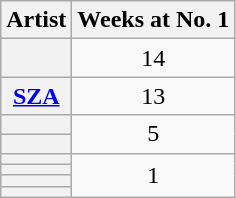<table class="wikitable sortable plainrowheaders" style="text-align:center;">
<tr>
<th scope="col">Artist</th>
<th scope="col">Weeks at No. 1</th>
</tr>
<tr>
<th scope=row></th>
<td>14</td>
</tr>
<tr>
<th scope=row><a href='#'>SZA</a></th>
<td>13</td>
</tr>
<tr>
<th scope=row></th>
<td rowspan=2>5</td>
</tr>
<tr>
<th scope=row></th>
</tr>
<tr>
<th scope=row></th>
<td rowspan=4>1</td>
</tr>
<tr>
<th scope=row></th>
</tr>
<tr>
<th scope=row></th>
</tr>
<tr>
<th scope=row></th>
</tr>
</table>
